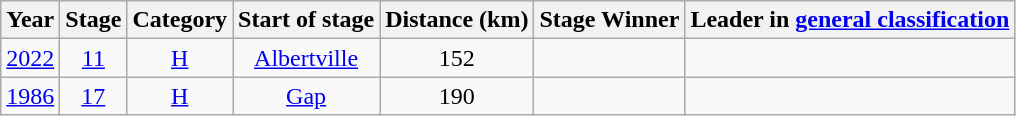<table class="wikitable" style="text-align: center;">
<tr>
<th>Year</th>
<th>Stage</th>
<th>Category</th>
<th>Start of stage</th>
<th>Distance (km)</th>
<th>Stage Winner</th>
<th>Leader in <a href='#'>general classification</a></th>
</tr>
<tr>
<td><a href='#'>2022</a></td>
<td><a href='#'>11</a></td>
<td><a href='#'>H</a></td>
<td><a href='#'>Albertville</a></td>
<td>152</td>
<td align=left></td>
<td align=left></td>
</tr>
<tr>
<td><a href='#'>1986</a></td>
<td><a href='#'>17</a></td>
<td><a href='#'>H</a></td>
<td><a href='#'>Gap</a></td>
<td>190</td>
<td align=left></td>
<td align=left></td>
</tr>
</table>
